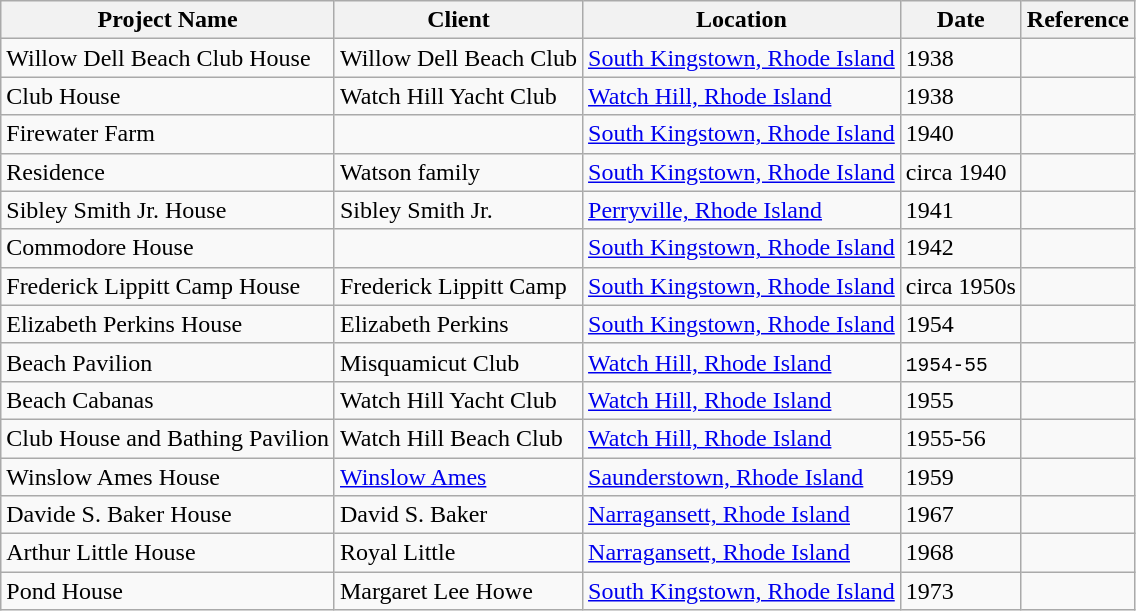<table class="sortable wikitable">
<tr>
<th>Project Name</th>
<th>Client</th>
<th>Location</th>
<th>Date</th>
<th>Reference</th>
</tr>
<tr>
<td>Willow Dell Beach Club House</td>
<td>Willow Dell Beach Club</td>
<td><a href='#'>South Kingstown, Rhode Island</a></td>
<td>1938</td>
<td></td>
</tr>
<tr>
<td>Club House</td>
<td>Watch Hill Yacht Club</td>
<td><a href='#'>Watch Hill, Rhode Island</a></td>
<td>1938</td>
<td></td>
</tr>
<tr>
<td>Firewater Farm</td>
<td></td>
<td><a href='#'>South Kingstown, Rhode Island</a></td>
<td>1940</td>
<td></td>
</tr>
<tr>
<td>Residence</td>
<td>Watson family</td>
<td><a href='#'>South Kingstown, Rhode Island</a></td>
<td>circa 1940</td>
<td></td>
</tr>
<tr>
<td>Sibley Smith Jr. House</td>
<td>Sibley Smith Jr.</td>
<td><a href='#'>Perryville, Rhode Island</a></td>
<td>1941</td>
<td></td>
</tr>
<tr>
<td>Commodore House</td>
<td></td>
<td><a href='#'>South Kingstown, Rhode Island</a></td>
<td>1942</td>
<td></td>
</tr>
<tr>
<td>Frederick Lippitt Camp House</td>
<td>Frederick Lippitt Camp</td>
<td><a href='#'>South Kingstown, Rhode Island</a></td>
<td>circa 1950s</td>
<td></td>
</tr>
<tr>
<td>Elizabeth Perkins House</td>
<td>Elizabeth Perkins</td>
<td><a href='#'>South Kingstown, Rhode Island</a></td>
<td>1954</td>
<td></td>
</tr>
<tr>
<td>Beach Pavilion</td>
<td>Misquamicut Club</td>
<td><a href='#'>Watch Hill, Rhode Island</a></td>
<td><code>1954-55</code></td>
<td></td>
</tr>
<tr>
<td>Beach Cabanas</td>
<td>Watch Hill Yacht Club</td>
<td><a href='#'>Watch Hill, Rhode Island</a></td>
<td>1955</td>
<td></td>
</tr>
<tr>
<td>Club House and Bathing Pavilion</td>
<td>Watch Hill Beach Club</td>
<td><a href='#'>Watch Hill, Rhode Island</a></td>
<td>1955-56</td>
<td></td>
</tr>
<tr>
<td>Winslow Ames House</td>
<td><a href='#'>Winslow Ames</a></td>
<td><a href='#'>Saunderstown, Rhode Island</a></td>
<td>1959</td>
<td></td>
</tr>
<tr>
<td>Davide S. Baker House</td>
<td>David S. Baker</td>
<td><a href='#'>Narragansett, Rhode Island</a></td>
<td>1967</td>
<td></td>
</tr>
<tr>
<td>Arthur Little House</td>
<td>Royal Little</td>
<td><a href='#'>Narragansett, Rhode Island</a></td>
<td>1968</td>
<td></td>
</tr>
<tr>
<td>Pond House</td>
<td>Margaret Lee Howe</td>
<td><a href='#'>South Kingstown, Rhode Island</a></td>
<td>1973</td>
<td></td>
</tr>
</table>
